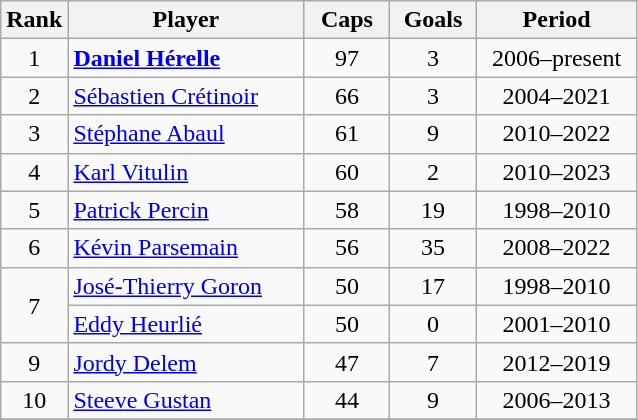<table class="wikitable sortable" style="text-align:center;">
<tr>
<th width=30px>Rank</th>
<th style="width:150px;">Player</th>
<th width=50px>Caps</th>
<th width=50px>Goals</th>
<th style="width:100px;">Period</th>
</tr>
<tr>
<td>1</td>
<td align=left><strong><a href='#'>Daniel Hérelle</a></strong></td>
<td>97</td>
<td>3</td>
<td>2006–present</td>
</tr>
<tr>
<td>2</td>
<td align=left><a href='#'>Sébastien Crétinoir</a></td>
<td>66</td>
<td>3</td>
<td>2004–2021</td>
</tr>
<tr>
<td>3</td>
<td align=left><a href='#'>Stéphane Abaul</a></td>
<td>61</td>
<td>9</td>
<td>2010–2022</td>
</tr>
<tr>
<td>4</td>
<td align=left><a href='#'>Karl Vitulin</a></td>
<td>60</td>
<td>2</td>
<td>2010–2023</td>
</tr>
<tr>
<td>5</td>
<td align=left><a href='#'>Patrick Percin</a></td>
<td>58</td>
<td>19</td>
<td>1998–2010</td>
</tr>
<tr>
<td>6</td>
<td align=left><a href='#'>Kévin Parsemain</a></td>
<td>56</td>
<td>35</td>
<td>2008–2022</td>
</tr>
<tr>
<td rowspan=2>7</td>
<td align=left><a href='#'>José-Thierry Goron</a></td>
<td>50</td>
<td>17</td>
<td>1998–2010</td>
</tr>
<tr>
<td align=left><a href='#'>Eddy Heurlié</a></td>
<td>50</td>
<td>0</td>
<td>2001–2010</td>
</tr>
<tr>
<td>9</td>
<td align=left><a href='#'>Jordy Delem</a></td>
<td>47</td>
<td>7</td>
<td>2012–2019</td>
</tr>
<tr>
<td>10</td>
<td align=left><a href='#'>Steeve Gustan</a></td>
<td>44</td>
<td>9</td>
<td>2006–2013</td>
</tr>
<tr>
</tr>
</table>
